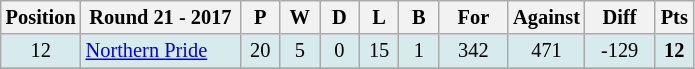<table class="wikitable" style="text-align:center; font-size:85%;">
<tr>
<th width=40 abbr="Position">Position</th>
<th width=100>Round 21 - 2017</th>
<th width=20 abbr="Played">P</th>
<th width=20 abbr="Won">W</th>
<th width=20 abbr="Drawn">D</th>
<th width=20 abbr="Lost">L</th>
<th width=20 abbr="Bye">B</th>
<th width=40 abbr="Points for">For</th>
<th width=40 abbr="Points against">Against</th>
<th width=40 abbr="Points difference">Diff</th>
<th width=20 abbr="Points">Pts</th>
</tr>
<tr style="background: #d7ebed;">
<td>12</td>
<td style="text-align:left;"> <a href='#'>Northern Pride</a></td>
<td>20</td>
<td>5</td>
<td>0</td>
<td>15</td>
<td>1</td>
<td>342</td>
<td>471</td>
<td>-129</td>
<td><strong>12</strong></td>
</tr>
<tr>
</tr>
</table>
